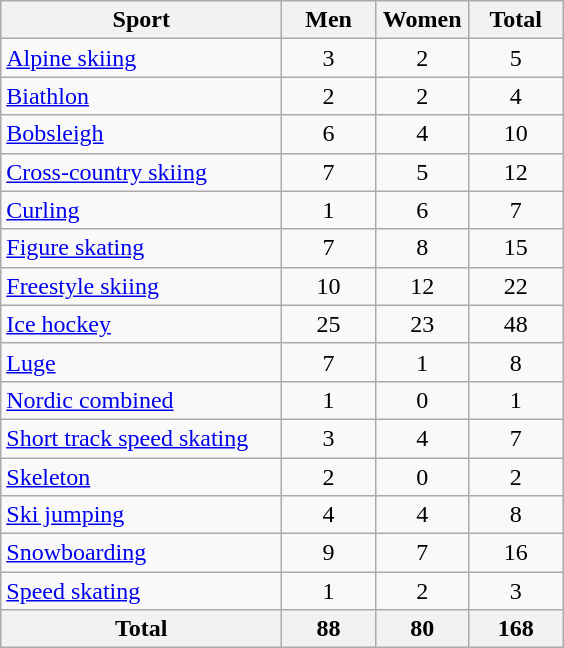<table class="wikitable sortable" style="text-align:center;">
<tr>
<th width=180>Sport</th>
<th width=55>Men</th>
<th width=55>Women</th>
<th width=55>Total</th>
</tr>
<tr>
<td align=left><a href='#'>Alpine skiing</a></td>
<td>3</td>
<td>2</td>
<td>5</td>
</tr>
<tr>
<td align=left><a href='#'>Biathlon</a></td>
<td>2</td>
<td>2</td>
<td>4</td>
</tr>
<tr>
<td align=left><a href='#'>Bobsleigh</a></td>
<td>6</td>
<td>4</td>
<td>10</td>
</tr>
<tr>
<td align=left><a href='#'>Cross-country skiing</a></td>
<td>7</td>
<td>5</td>
<td>12</td>
</tr>
<tr>
<td align=left><a href='#'>Curling</a></td>
<td>1</td>
<td>6</td>
<td>7</td>
</tr>
<tr>
<td align=left><a href='#'>Figure skating</a></td>
<td>7</td>
<td>8</td>
<td>15</td>
</tr>
<tr>
<td align=left><a href='#'>Freestyle skiing</a></td>
<td>10</td>
<td>12</td>
<td>22</td>
</tr>
<tr>
<td align=left><a href='#'>Ice hockey</a></td>
<td>25</td>
<td>23</td>
<td>48</td>
</tr>
<tr>
<td align=left><a href='#'>Luge</a></td>
<td>7</td>
<td>1</td>
<td>8</td>
</tr>
<tr>
<td align=left><a href='#'>Nordic combined</a></td>
<td>1</td>
<td>0</td>
<td>1</td>
</tr>
<tr>
<td align=left><a href='#'>Short track speed skating</a></td>
<td>3</td>
<td>4</td>
<td>7</td>
</tr>
<tr>
<td align=left><a href='#'>Skeleton</a></td>
<td>2</td>
<td>0</td>
<td>2</td>
</tr>
<tr>
<td align=left><a href='#'>Ski jumping</a></td>
<td>4</td>
<td>4</td>
<td>8</td>
</tr>
<tr>
<td align=left><a href='#'>Snowboarding</a></td>
<td>9</td>
<td>7</td>
<td>16</td>
</tr>
<tr>
<td align=left><a href='#'>Speed skating</a></td>
<td>1</td>
<td>2</td>
<td>3</td>
</tr>
<tr>
<th>Total</th>
<th>88</th>
<th>80</th>
<th>168</th>
</tr>
</table>
